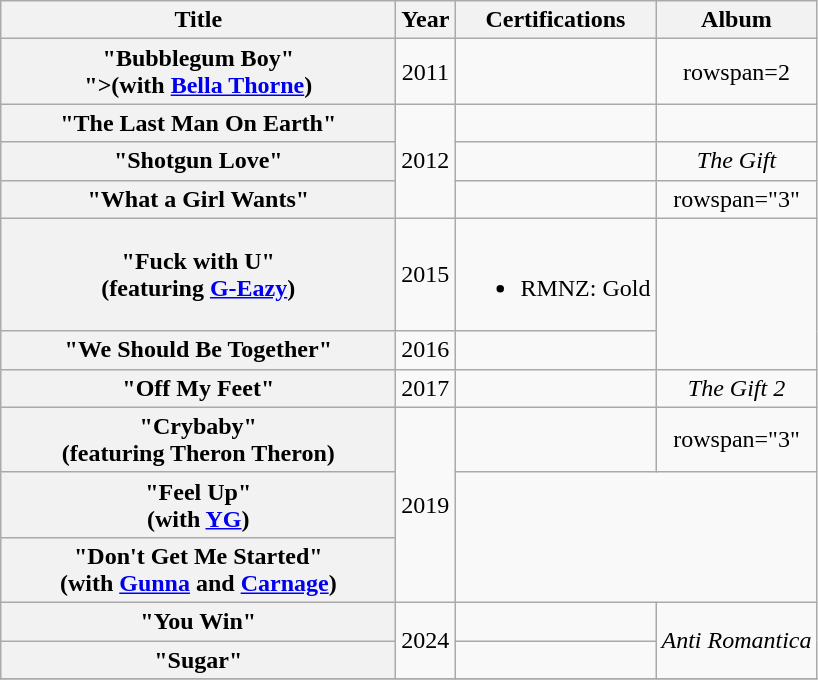<table class="wikitable plainrowheaders" style="text-align:center;" border="1">
<tr>
<th scope="col" style="width:16em;">Title</th>
<th scope="col">Year</th>
<th scope="col">Certifications</th>
<th scope="col">Album</th>
</tr>
<tr>
<th scope="row">"Bubblegum Boy"<br><span>">(with <a href='#'>Bella Thorne</a>)</span></th>
<td>2011</td>
<td></td>
<td>rowspan=2 </td>
</tr>
<tr>
<th scope="row">"The Last Man On Earth"</th>
<td rowspan=3>2012</td>
<td></td>
</tr>
<tr>
<th scope="row">"Shotgun Love"</th>
<td></td>
<td><em>The Gift</em></td>
</tr>
<tr>
<th scope="row">"What a Girl Wants"</th>
<td></td>
<td>rowspan="3" </td>
</tr>
<tr>
<th scope="row">"Fuck with U"<br><span>(featuring <a href='#'>G-Eazy</a>)</span></th>
<td>2015</td>
<td><br><ul><li>RMNZ: Gold</li></ul></td>
</tr>
<tr>
<th scope="row">"We Should Be Together"</th>
<td>2016</td>
<td></td>
</tr>
<tr>
<th scope="row">"Off My Feet"</th>
<td>2017</td>
<td></td>
<td><em>The Gift 2</em></td>
</tr>
<tr>
<th scope="row">"Crybaby"<br><span>(featuring Theron Theron)</span></th>
<td rowspan=3>2019</td>
<td></td>
<td>rowspan="3" </td>
</tr>
<tr>
<th scope="row">"Feel Up"<br><span>(with <a href='#'>YG</a>)</span></th>
</tr>
<tr>
<th scope="row">"Don't Get Me Started"<br><span>(with <a href='#'>Gunna</a> and <a href='#'>Carnage</a>)</span></th>
</tr>
<tr>
<th scope="row">"You Win"</th>
<td rowspan="2">2024</td>
<td></td>
<td rowspan="2"><em>Anti Romantica</em></td>
</tr>
<tr>
<th scope="row">"Sugar"</th>
<td></td>
</tr>
<tr>
</tr>
</table>
